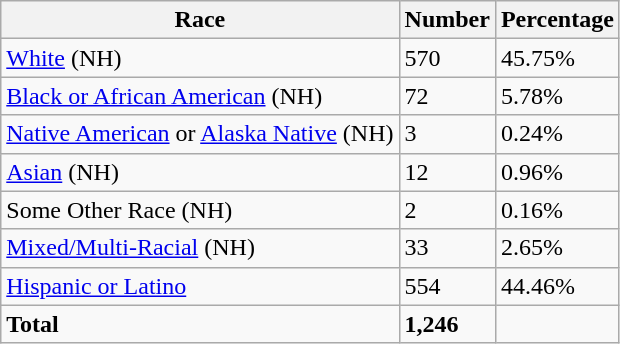<table class="wikitable">
<tr>
<th>Race</th>
<th>Number</th>
<th>Percentage</th>
</tr>
<tr>
<td><a href='#'>White</a> (NH)</td>
<td>570</td>
<td>45.75%</td>
</tr>
<tr>
<td><a href='#'>Black or African American</a> (NH)</td>
<td>72</td>
<td>5.78%</td>
</tr>
<tr>
<td><a href='#'>Native American</a> or <a href='#'>Alaska Native</a> (NH)</td>
<td>3</td>
<td>0.24%</td>
</tr>
<tr>
<td><a href='#'>Asian</a> (NH)</td>
<td>12</td>
<td>0.96%</td>
</tr>
<tr>
<td>Some Other Race (NH)</td>
<td>2</td>
<td>0.16%</td>
</tr>
<tr>
<td><a href='#'>Mixed/Multi-Racial</a> (NH)</td>
<td>33</td>
<td>2.65%</td>
</tr>
<tr>
<td><a href='#'>Hispanic or Latino</a></td>
<td>554</td>
<td>44.46%</td>
</tr>
<tr>
<td><strong>Total</strong></td>
<td><strong>1,246</strong></td>
<td></td>
</tr>
</table>
